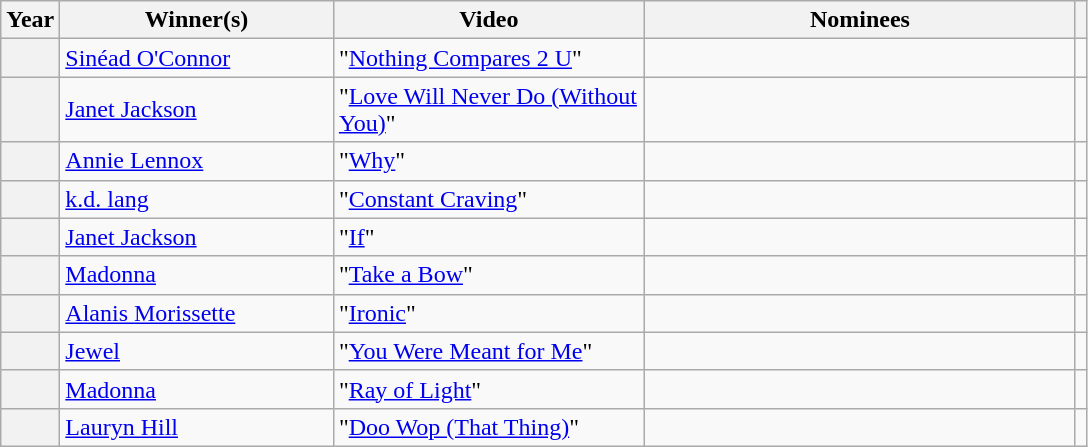<table class="wikitable sortable">
<tr>
<th scope="col">Year</th>
<th scope="col" style="width:175px;">Winner(s)</th>
<th scope="col" style="width:200px;">Video</th>
<th scope="col" style="width:280px;">Nominees</th>
<th scope="col" class="unsortable"></th>
</tr>
<tr>
<th scope="row"></th>
<td><a href='#'>Sinéad O'Connor</a></td>
<td>"<a href='#'>Nothing Compares 2 U</a>"</td>
<td></td>
<td align="center"></td>
</tr>
<tr>
<th scope="row"></th>
<td><a href='#'>Janet Jackson</a></td>
<td>"<a href='#'>Love Will Never Do (Without You)</a>"</td>
<td></td>
<td align="center"></td>
</tr>
<tr>
<th scope="row"></th>
<td><a href='#'>Annie Lennox</a></td>
<td>"<a href='#'>Why</a>"</td>
<td></td>
<td align="center"></td>
</tr>
<tr>
<th scope="row"></th>
<td><a href='#'>k.d. lang</a></td>
<td>"<a href='#'>Constant Craving</a>"</td>
<td></td>
<td align="center"></td>
</tr>
<tr>
<th scope="row"></th>
<td><a href='#'>Janet Jackson</a></td>
<td>"<a href='#'>If</a>"</td>
<td></td>
<td align="center"></td>
</tr>
<tr>
<th scope="row"></th>
<td><a href='#'>Madonna</a></td>
<td>"<a href='#'>Take a Bow</a>"</td>
<td></td>
<td align="center"></td>
</tr>
<tr>
<th scope="row"></th>
<td><a href='#'>Alanis Morissette</a></td>
<td>"<a href='#'>Ironic</a>"</td>
<td></td>
<td align="center"></td>
</tr>
<tr>
<th scope="row"></th>
<td><a href='#'>Jewel</a></td>
<td>"<a href='#'>You Were Meant for Me</a>"</td>
<td></td>
<td align="center"></td>
</tr>
<tr>
<th scope="row"></th>
<td><a href='#'>Madonna</a></td>
<td>"<a href='#'>Ray of Light</a>"</td>
<td></td>
<td align="center"></td>
</tr>
<tr>
<th scope="row"></th>
<td><a href='#'>Lauryn Hill</a></td>
<td>"<a href='#'>Doo Wop (That Thing)</a>"</td>
<td></td>
<td align="center"></td>
</tr>
</table>
